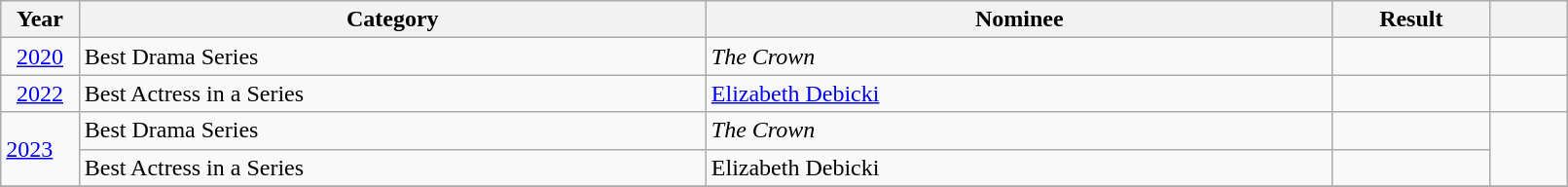<table class="wikitable" style="width:85%;">
<tr>
<th width=5%>Year</th>
<th style="width:40%;">Category</th>
<th style="width:40%;">Nominee</th>
<th style="width:10%;">Result</th>
<th width=5%></th>
</tr>
<tr>
<td style="text-align: center;"><a href='#'>2020</a></td>
<td>Best Drama Series</td>
<td><em>The Crown</em></td>
<td></td>
<td></td>
</tr>
<tr>
<td style="text-align: center"><a href='#'>2022</a></td>
<td>Best Actress in a Series</td>
<td><a href='#'>Elizabeth Debicki</a></td>
<td></td>
<td></td>
</tr>
<tr>
<td rowspan="2"><a href='#'>2023</a></td>
<td>Best Drama Series</td>
<td><em>The Crown</em></td>
<td></td>
<td rowspan="2" align="center"></td>
</tr>
<tr>
<td>Best Actress in a Series</td>
<td>Elizabeth Debicki</td>
<td></td>
</tr>
<tr>
</tr>
</table>
